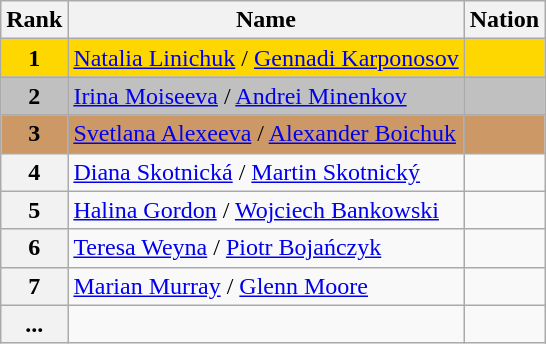<table class="wikitable">
<tr>
<th>Rank</th>
<th>Name</th>
<th>Nation</th>
</tr>
<tr bgcolor="gold">
<td align="center"><strong>1</strong></td>
<td><a href='#'>Natalia Linichuk</a> / <a href='#'>Gennadi Karponosov</a></td>
<td></td>
</tr>
<tr bgcolor="silver">
<td align="center"><strong>2</strong></td>
<td><a href='#'>Irina Moiseeva</a> / <a href='#'>Andrei Minenkov</a></td>
<td></td>
</tr>
<tr bgcolor="cc9966">
<td align="center"><strong>3</strong></td>
<td><a href='#'>Svetlana Alexeeva</a> / <a href='#'>Alexander Boichuk</a></td>
<td></td>
</tr>
<tr>
<th>4</th>
<td><a href='#'>Diana Skotnická</a> / <a href='#'>Martin Skotnický</a></td>
<td></td>
</tr>
<tr>
<th>5</th>
<td><a href='#'>Halina Gordon</a> / <a href='#'>Wojciech Bankowski</a></td>
<td></td>
</tr>
<tr>
<th>6</th>
<td><a href='#'>Teresa Weyna</a> / <a href='#'>Piotr Bojańczyk</a></td>
<td></td>
</tr>
<tr>
<th>7</th>
<td><a href='#'>Marian Murray</a> / <a href='#'>Glenn Moore</a></td>
<td></td>
</tr>
<tr>
<th>...</th>
<td></td>
<td></td>
</tr>
</table>
